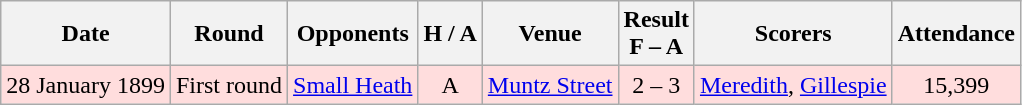<table class="wikitable" style="text-align:center">
<tr>
<th>Date</th>
<th>Round</th>
<th>Opponents</th>
<th>H / A</th>
<th>Venue</th>
<th>Result<br>F – A</th>
<th>Scorers</th>
<th>Attendance</th>
</tr>
<tr bgcolor="#ffdddd">
<td>28 January 1899</td>
<td>First round</td>
<td><a href='#'>Small Heath</a></td>
<td>A</td>
<td><a href='#'>Muntz Street</a></td>
<td>2 – 3</td>
<td><a href='#'>Meredith</a>, <a href='#'>Gillespie</a></td>
<td>15,399</td>
</tr>
</table>
